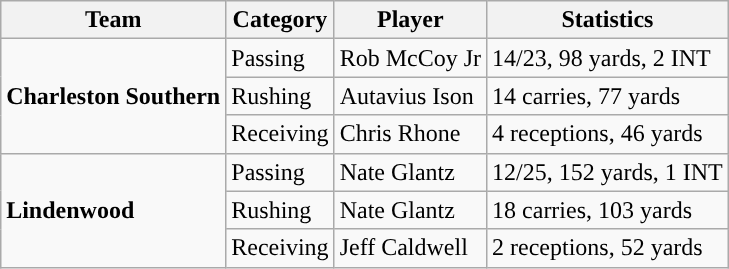<table class="wikitable" style="float: right;">
<tr>
<th>Team</th>
<th>Category</th>
<th>Player</th>
<th>Statistics</th>
</tr>
<tr>
<td rowspan=3><strong>Charleston Southern</strong></td>
<td>Passing</td>
<td>Rob McCoy Jr</td>
<td>14/23, 98 yards, 2 INT</td>
</tr>
<tr>
<td>Rushing</td>
<td>Autavius Ison</td>
<td>14 carries, 77 yards</td>
</tr>
<tr>
<td>Receiving</td>
<td>Chris Rhone</td>
<td>4 receptions, 46 yards</td>
</tr>
<tr>
<td rowspan=3><strong>Lindenwood</strong></td>
<td>Passing</td>
<td>Nate Glantz</td>
<td>12/25, 152 yards, 1 INT</td>
</tr>
<tr>
<td>Rushing</td>
<td>Nate Glantz</td>
<td>18 carries, 103 yards</td>
</tr>
<tr>
<td>Receiving</td>
<td>Jeff Caldwell</td>
<td>2 receptions, 52 yards</td>
</tr>
</table>
